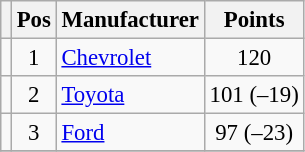<table class="wikitable" style="font-size: 95%;">
<tr>
<th></th>
<th>Pos</th>
<th>Manufacturer</th>
<th>Points</th>
</tr>
<tr>
<td align="left"></td>
<td style="text-align:center;">1</td>
<td><a href='#'>Chevrolet</a></td>
<td style="text-align:center;">120</td>
</tr>
<tr>
<td align="left"></td>
<td style="text-align:center;">2</td>
<td><a href='#'>Toyota</a></td>
<td style="text-align:center;">101 (–19)</td>
</tr>
<tr>
<td align="left"></td>
<td style="text-align:center;">3</td>
<td><a href='#'>Ford</a></td>
<td style="text-align:center;">97 (–23)</td>
</tr>
<tr class="sortbottom">
</tr>
</table>
